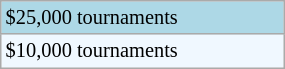<table class="wikitable" style="font-size:85%;" width=15%>
<tr style="background:lightblue;">
<td>$25,000 tournaments</td>
</tr>
<tr style="background:#f0f8ff;">
<td>$10,000 tournaments</td>
</tr>
</table>
